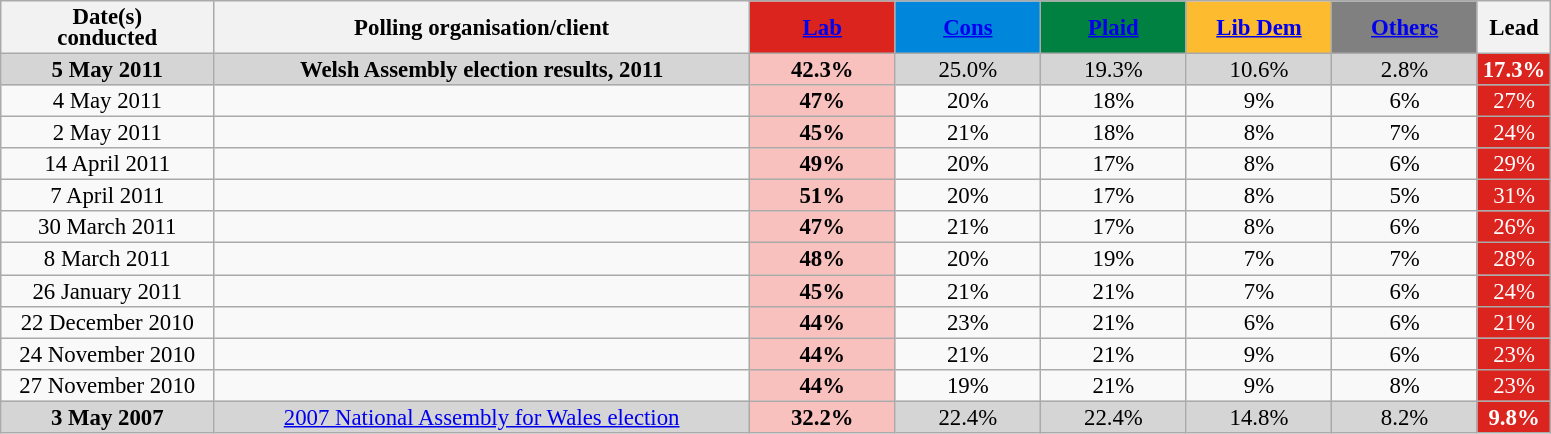<table class="wikitable sortable" style="text-align:center;font-size:95%;line-height:14px">
<tr>
<th ! style="width:135px;">Date(s)<br>conducted</th>
<th style="width:350px;">Polling organisation/client</th>
<th class="unsortable"  style="background:#dc241f; width:90px;"><a href='#'><span>Lab</span></a></th>
<th class="unsortable"  style="background:#0087dc; width:90px;"><a href='#'><span>Cons</span></a></th>
<th class="unsortable"  style="background:#008142; width:90px;"><a href='#'><span>Plaid</span></a></th>
<th class="unsortable"  style="background:#fdbb30; width:90px;"><a href='#'><span>Lib Dem</span></a></th>
<th class="unsortable"  style="background:gray; width:90px;"><a href='#'><span>Others</span></a></th>
<th class="unsortable" style="width:20px;">Lead</th>
</tr>
<tr>
<td style="background:#D5D5D5"><strong>5 May 2011</strong></td>
<td style="background:#D5D5D5"><strong>Welsh Assembly election results, 2011</strong></td>
<td style="background:#F8C1BE"><strong>42.3%</strong></td>
<td style="background:#D5D5D5">25.0%</td>
<td style="background:#D5D5D5">19.3%</td>
<td style="background:#D5D5D5">10.6%</td>
<td style="background:#D5D5D5">2.8%</td>
<td style="background:#dc241f; color:white"><strong>17.3%</strong></td>
</tr>
<tr>
<td>4 May 2011</td>
<td></td>
<td style="background:#F8C1BE"><strong>47%</strong></td>
<td>20%</td>
<td>18%</td>
<td>9%</td>
<td>6%</td>
<td style="background:#DC241F; color:white;">27%</td>
</tr>
<tr>
<td>2 May 2011</td>
<td></td>
<td style="background:#F8C1BE"><strong>45%</strong></td>
<td>21%</td>
<td>18%</td>
<td>8%</td>
<td>7%</td>
<td style="background:#DC241F; color:white;">24%</td>
</tr>
<tr>
<td>14 April 2011</td>
<td></td>
<td style="background:#F8C1BE"><strong>49%</strong></td>
<td>20%</td>
<td>17%</td>
<td>8%</td>
<td>6%</td>
<td style="background:#DC241F; color:white;">29%</td>
</tr>
<tr>
<td>7 April 2011</td>
<td></td>
<td style="background:#F8C1BE"><strong>51%</strong></td>
<td>20%</td>
<td>17%</td>
<td>8%</td>
<td>5%</td>
<td style="background:#DC241F; color:white;">31%</td>
</tr>
<tr>
<td>30 March 2011</td>
<td></td>
<td style="background:#F8C1BE"><strong>47%</strong></td>
<td>21%</td>
<td>17%</td>
<td>8%</td>
<td>6%</td>
<td style="background:#DC241F; color:white;">26%</td>
</tr>
<tr>
<td>8 March 2011</td>
<td></td>
<td style="background:#F8C1BE"><strong>48%</strong></td>
<td>20%</td>
<td>19%</td>
<td>7%</td>
<td>7%</td>
<td style="background:#DC241F; color:white;">28%</td>
</tr>
<tr>
<td>26 January 2011</td>
<td></td>
<td style="background:#F8C1BE"><strong>45%</strong></td>
<td>21%</td>
<td>21%</td>
<td>7%</td>
<td>6%</td>
<td style="background:#DC241F; color:white;">24%</td>
</tr>
<tr>
<td>22 December 2010</td>
<td></td>
<td style="background:#F8C1BE"><strong>44%</strong></td>
<td>23%</td>
<td>21%</td>
<td>6%</td>
<td>6%</td>
<td style="background:#DC241F; color:white;">21%</td>
</tr>
<tr>
<td>24 November 2010</td>
<td></td>
<td style="background:#F8C1BE"><strong>44%</strong></td>
<td>21%</td>
<td>21%</td>
<td>9%</td>
<td>6%</td>
<td style="background:#DC241F; color:white;">23%</td>
</tr>
<tr>
<td>27 November 2010</td>
<td></td>
<td style="background:#F8C1BE"><strong>44%</strong></td>
<td>19%</td>
<td>21%</td>
<td>9%</td>
<td>8%</td>
<td style="background:#DC241F; color:white;">23%</td>
</tr>
<tr>
<td style="background:#D5D5D5"><strong>3 May 2007</strong></td>
<td style="background:#D5D5D5"><a href='#'>2007 National Assembly for Wales election</a></td>
<td style="background:#F8C1BE"><strong>32.2%</strong></td>
<td style="background:#D5D5D5">22.4%</td>
<td style="background:#D5D5D5">22.4%</td>
<td style="background:#D5D5D5">14.8%</td>
<td style="background:#D5D5D5">8.2%</td>
<td style="background:#DC241F; color:white;"><strong>9.8%</strong></td>
</tr>
</table>
